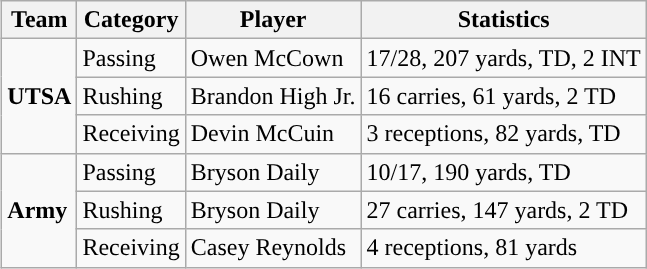<table class="wikitable" style="float: right;">
<tr>
<th>Team</th>
<th>Category</th>
<th>Player</th>
<th>Statistics</th>
</tr>
<tr>
<td rowspan=3><strong>UTSA</strong></td>
<td>Passing</td>
<td>Owen McCown</td>
<td>17/28, 207 yards, TD, 2 INT</td>
</tr>
<tr>
<td>Rushing</td>
<td>Brandon High Jr.</td>
<td>16 carries, 61 yards, 2 TD</td>
</tr>
<tr>
<td>Receiving</td>
<td>Devin McCuin</td>
<td>3 receptions, 82 yards, TD</td>
</tr>
<tr>
<td rowspan=3><strong>Army</strong></td>
<td>Passing</td>
<td>Bryson Daily</td>
<td>10/17, 190 yards, TD</td>
</tr>
<tr>
<td>Rushing</td>
<td>Bryson Daily</td>
<td>27 carries, 147 yards, 2 TD</td>
</tr>
<tr>
<td>Receiving</td>
<td>Casey Reynolds</td>
<td>4 receptions, 81 yards</td>
</tr>
</table>
